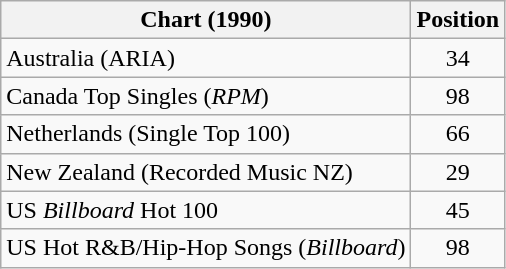<table class="wikitable sortable">
<tr>
<th>Chart (1990)</th>
<th>Position</th>
</tr>
<tr>
<td align="left">Australia (ARIA)</td>
<td style="text-align:center;">34</td>
</tr>
<tr>
<td align="left">Canada Top Singles (<em>RPM</em>)</td>
<td style="text-align:center;">98</td>
</tr>
<tr>
<td align="left">Netherlands (Single Top 100)</td>
<td style="text-align:center;">66</td>
</tr>
<tr>
<td align="left">New Zealand (Recorded Music NZ)</td>
<td style="text-align:center;">29</td>
</tr>
<tr>
<td align="left">US <em>Billboard</em> Hot 100</td>
<td style="text-align:center;">45</td>
</tr>
<tr>
<td align="left">US Hot R&B/Hip-Hop Songs (<em>Billboard</em>)</td>
<td style="text-align:center;">98</td>
</tr>
</table>
